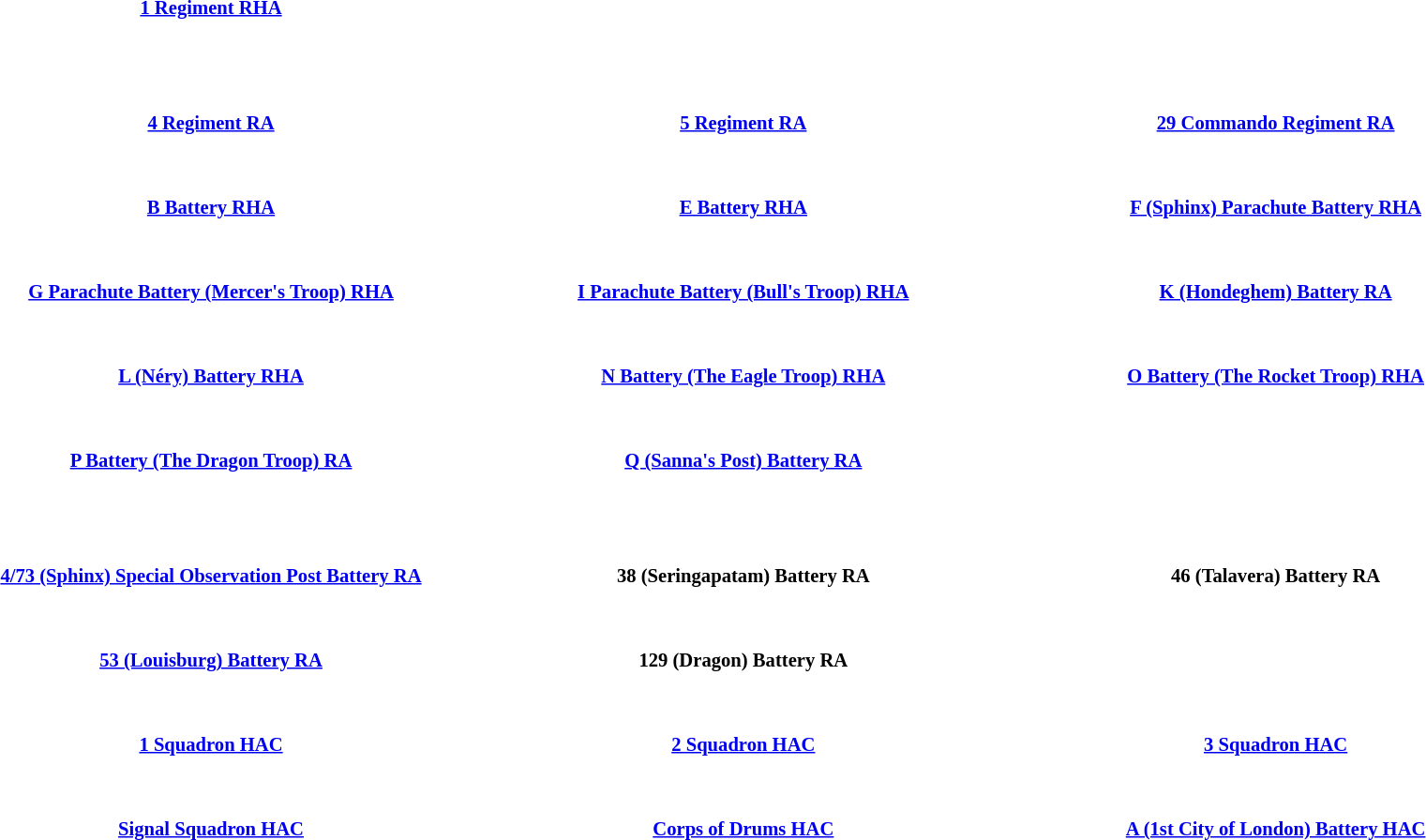<table id="toc" style="margin: 0 0 1em 1em; width:90%; font-size: 0.86em; text-align:center">
<tr>
<td> </td>
</tr>
<tr>
<td colspan="2" style="width:25%;"><strong><a href='#'>1 Regiment RHA</a></strong></td>
<td colspan="2" style="width:25%;"></td>
<td colspan="2" style="width:25%;"></td>
</tr>
<tr>
<td colspan=2><br></td>
<td colspan=2><br><table style="width:100%;">
<tr>
<td> </td>
</tr>
</table>
</td>
<td colspan=2><br><table style="width:100%;">
<tr>
<td> </td>
</tr>
</table>
</td>
</tr>
<tr>
<td> </td>
</tr>
<tr>
<td colspan="2" style="width:25%;"><strong><a href='#'>4 Regiment RA</a></strong></td>
<td colspan="2" style="width:25%;"><strong><a href='#'>5 Regiment RA</a></strong></td>
<td colspan="2" style="width:25%;"><strong><a href='#'>29 Commando Regiment RA</a></strong></td>
</tr>
<tr>
<td colspan=2><br></td>
<td colspan=2><br></td>
<td colspan=2><br></td>
</tr>
<tr>
<td> </td>
</tr>
<tr>
<td colspan="2" style="width:25%;"><strong><a href='#'>B Battery RHA</a></strong></td>
<td colspan="2" style="width:25%;"><strong><a href='#'>E Battery RHA</a></strong></td>
<td colspan="2" style="width:25%;"><strong><a href='#'>F (Sphinx) Parachute Battery RHA</a></strong></td>
</tr>
<tr>
<td colspan=2><br></td>
<td colspan=2><br></td>
<td colspan=2><br></td>
</tr>
<tr>
<td> </td>
</tr>
<tr>
<td colspan="2" style="width:25%;"><strong><a href='#'>G Parachute Battery (Mercer's Troop) RHA</a></strong></td>
<td colspan="2" style="width:25%;"><strong><a href='#'>I Parachute Battery (Bull's Troop) RHA</a></strong></td>
<td colspan="2" style="width:25%;"><strong><a href='#'>K (Hondeghem) Battery RA</a></strong></td>
</tr>
<tr>
<td colspan=2><br></td>
<td colspan=2><br></td>
<td colspan=2><br></td>
</tr>
<tr>
<td> </td>
</tr>
<tr>
<td colspan="2" style="width:25%;"><strong><a href='#'>L (Néry) Battery RHA</a></strong></td>
<td colspan="2" style="width:25%;"><strong><a href='#'>N Battery (The Eagle Troop) RHA</a></strong></td>
<td colspan="2" style="width:25%;"><strong><a href='#'>O Battery (The Rocket Troop) RHA</a></strong></td>
</tr>
<tr>
<td colspan=2><br></td>
<td colspan=2><br></td>
<td colspan=2><br></td>
</tr>
<tr>
<td> </td>
</tr>
<tr>
<td colspan="2" style="width:25%;"><strong><a href='#'>P Battery (The Dragon Troop) RA</a></strong></td>
<td colspan="2" style="width:25%;"><strong><a href='#'>Q (Sanna's Post) Battery RA</a></strong></td>
<td colspan="2" style="width:25%;"></td>
</tr>
<tr>
<td colspan=2><br></td>
<td colspan=2><br></td>
<td colspan=2><br><table style="width:100%;">
<tr>
<td> </td>
</tr>
</table>
</td>
</tr>
<tr>
<td> </td>
</tr>
<tr>
<td colspan="2" style="width:25%;"><strong><a href='#'>4/73 (Sphinx) Special Observation Post Battery RA</a></strong></td>
<td colspan="2" style="width:25%;"><strong>38 (Seringapatam) Battery RA</strong></td>
<td colspan="2" style="width:25%;"><strong>46 (Talavera) Battery RA</strong></td>
</tr>
<tr>
<td colspan=2><br></td>
<td colspan=2><br></td>
<td colspan=2><br></td>
</tr>
<tr>
<td> </td>
</tr>
<tr>
<td colspan="2" style="width:25%;"><strong><a href='#'>53 (Louisburg) Battery RA</a></strong></td>
<td colspan="2" style="width:25%;"><strong>129 (Dragon) Battery RA</strong></td>
<td colspan="2" style="width:25%;"></td>
</tr>
<tr>
<td colspan=2><br></td>
<td colspan=2><br></td>
</tr>
<tr>
<td> </td>
</tr>
<tr>
<td colspan="2" style="width:25%;"><strong><a href='#'>1 Squadron HAC</a><br></strong></td>
<td colspan="2" style="width:25%;"><strong><a href='#'>2 Squadron HAC</a><br></strong></td>
<td colspan="2" style="width:25%;"><strong><a href='#'>3 Squadron HAC</a><br></strong></td>
</tr>
<tr>
<td colspan=2><br></td>
<td colspan=2><br></td>
<td colspan=2><br></td>
</tr>
<tr>
<td> </td>
</tr>
<tr>
<td colspan="2" style="width:25%;"><strong><a href='#'>Signal Squadron HAC</a><br></strong></td>
<td colspan="2" style="width:25%;"><strong><a href='#'>Corps of Drums HAC</a><br></strong></td>
<td colspan="2" style="width:25%;"><strong><a href='#'>A (1st City of London) Battery HAC</a></strong></td>
</tr>
<tr>
<td colspan=2><br></td>
<td colspan=2><br></td>
<td colspan=2><br></td>
</tr>
</table>
